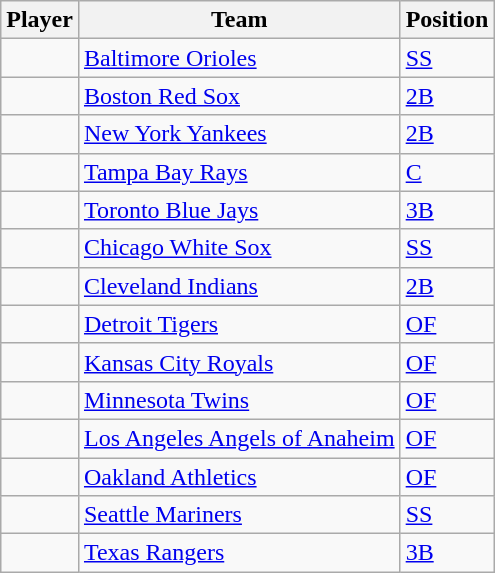<table Class="wikitable sortable">
<tr>
<th>Player</th>
<th>Team</th>
<th>Position</th>
</tr>
<tr>
<td></td>
<td><a href='#'>Baltimore Orioles</a></td>
<td><a href='#'>SS</a></td>
</tr>
<tr>
<td></td>
<td><a href='#'>Boston Red Sox</a></td>
<td><a href='#'>2B</a></td>
</tr>
<tr>
<td></td>
<td><a href='#'>New York Yankees</a></td>
<td><a href='#'>2B</a></td>
</tr>
<tr>
<td></td>
<td><a href='#'>Tampa Bay Rays</a></td>
<td><a href='#'>C</a></td>
</tr>
<tr>
<td></td>
<td><a href='#'>Toronto Blue Jays</a></td>
<td><a href='#'>3B</a></td>
</tr>
<tr>
<td></td>
<td><a href='#'>Chicago White Sox</a></td>
<td><a href='#'>SS</a></td>
</tr>
<tr>
<td></td>
<td><a href='#'>Cleveland Indians</a></td>
<td><a href='#'>2B</a></td>
</tr>
<tr>
<td></td>
<td><a href='#'>Detroit Tigers</a></td>
<td><a href='#'>OF</a></td>
</tr>
<tr>
<td></td>
<td><a href='#'>Kansas City Royals</a></td>
<td><a href='#'>OF</a></td>
</tr>
<tr>
<td></td>
<td><a href='#'>Minnesota Twins</a></td>
<td><a href='#'>OF</a></td>
</tr>
<tr>
<td></td>
<td><a href='#'>Los Angeles Angels of Anaheim</a></td>
<td><a href='#'>OF</a></td>
</tr>
<tr>
<td></td>
<td><a href='#'>Oakland Athletics</a></td>
<td><a href='#'>OF</a></td>
</tr>
<tr>
<td></td>
<td><a href='#'>Seattle Mariners</a></td>
<td><a href='#'>SS</a></td>
</tr>
<tr>
<td></td>
<td><a href='#'>Texas Rangers</a></td>
<td><a href='#'>3B</a></td>
</tr>
</table>
